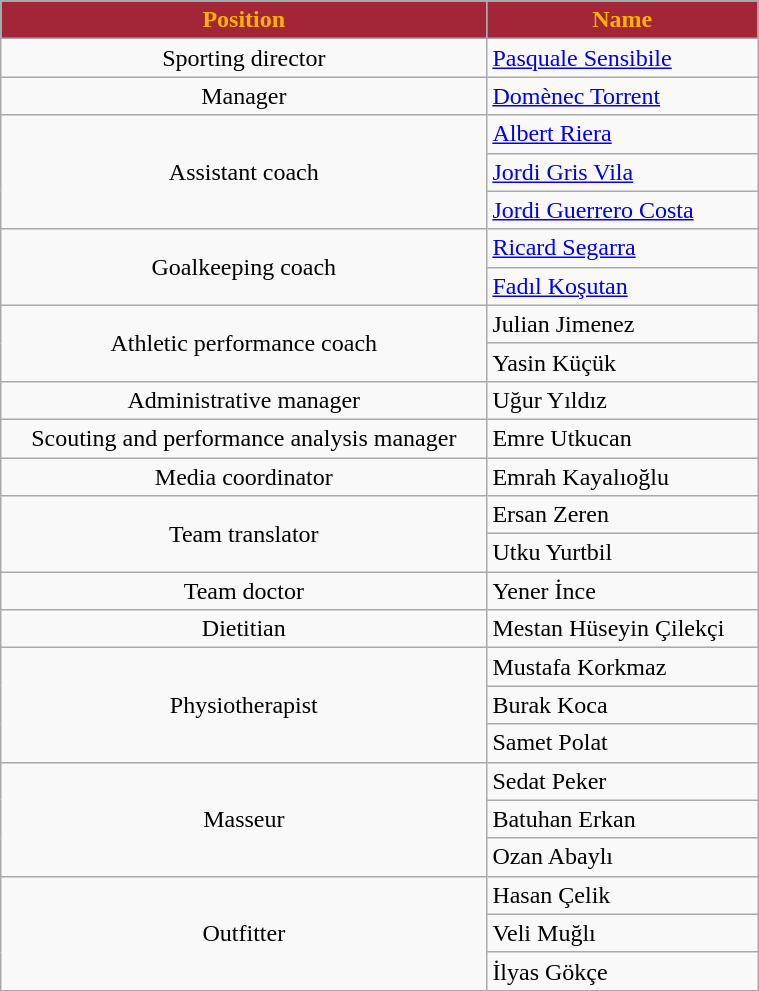<table class="wikitable" style="text-align:center;width:40%;">
<tr>
<th style=background:#A32638;color:#FFB300>Position</th>
<th style=background:#A32638;color:#FFB300>Name</th>
</tr>
<tr>
<td>Sporting director</td>
<td align=left> <a href='#'>Pasquale Sensibile</a></td>
</tr>
<tr>
<td>Manager</td>
<td align=left> <a href='#'>Domènec Torrent</a></td>
</tr>
<tr>
<td rowspan=3>Assistant coach</td>
<td align=left> <a href='#'>Albert Riera</a></td>
</tr>
<tr>
<td align=left> <a href='#'>Jordi Gris Vila</a></td>
</tr>
<tr>
<td align=left> <a href='#'>Jordi Guerrero Costa</a></td>
</tr>
<tr>
<td rowspan=2>Goalkeeping coach</td>
<td align=left> <a href='#'>Ricard Segarra</a></td>
</tr>
<tr>
<td align=left> <a href='#'>Fadıl Koşutan</a></td>
</tr>
<tr>
<td rowspan=2>Athletic performance coach</td>
<td align=left> Julian Jimenez</td>
</tr>
<tr>
<td align=left> Yasin Küçük</td>
</tr>
<tr>
<td>Administrative manager</td>
<td align=left> Uğur Yıldız</td>
</tr>
<tr>
<td>Scouting and performance analysis manager</td>
<td align=left> Emre Utkucan</td>
</tr>
<tr>
<td>Media coordinator</td>
<td align=left> Emrah Kayalıoğlu</td>
</tr>
<tr>
<td rowspan=2>Team translator</td>
<td align=left> Ersan Zeren</td>
</tr>
<tr>
<td align=left> Utku Yurtbil</td>
</tr>
<tr>
<td>Team doctor</td>
<td align=left> Yener İnce</td>
</tr>
<tr>
<td>Dietitian</td>
<td align=left> Mestan Hüseyin Çilekçi</td>
</tr>
<tr>
<td rowspan=3>Physiotherapist</td>
<td align=left> Mustafa Korkmaz</td>
</tr>
<tr>
<td align=left> Burak Koca</td>
</tr>
<tr>
<td align=left> Samet Polat</td>
</tr>
<tr>
<td rowspan=3>Masseur</td>
<td align=left> Sedat Peker</td>
</tr>
<tr>
<td align=left> Batuhan Erkan</td>
</tr>
<tr>
<td align=left> Ozan Abaylı</td>
</tr>
<tr>
<td rowspan=3>Outfitter</td>
<td align=left> Hasan Çelik</td>
</tr>
<tr>
<td align=left> Veli Muğlı</td>
</tr>
<tr>
<td align=left> İlyas Gökçe</td>
</tr>
</table>
